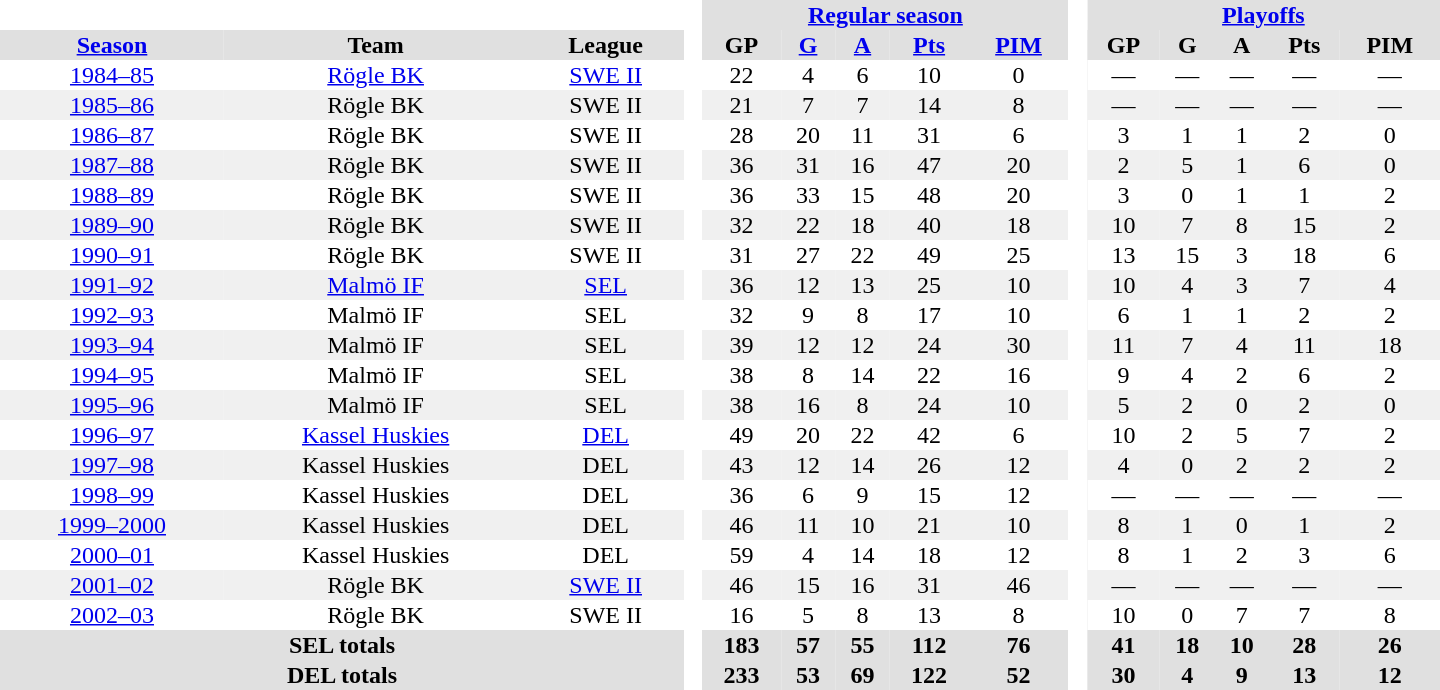<table border="0" cellpadding="1" cellspacing="0" style="text-align:center; width:60em">
<tr bgcolor="#e0e0e0">
<th colspan="3" bgcolor="#ffffff"> </th>
<th rowspan="99" bgcolor="#ffffff"> </th>
<th colspan="5"><a href='#'>Regular season</a></th>
<th rowspan="99" bgcolor="#ffffff"> </th>
<th colspan="5"><a href='#'>Playoffs</a></th>
</tr>
<tr bgcolor="#e0e0e0">
<th><a href='#'>Season</a></th>
<th>Team</th>
<th>League</th>
<th>GP</th>
<th><a href='#'>G</a></th>
<th><a href='#'>A</a></th>
<th><a href='#'>Pts</a></th>
<th><a href='#'>PIM</a></th>
<th>GP</th>
<th>G</th>
<th>A</th>
<th>Pts</th>
<th>PIM</th>
</tr>
<tr>
<td><a href='#'>1984–85</a></td>
<td><a href='#'>Rögle BK</a></td>
<td><a href='#'>SWE II</a></td>
<td>22</td>
<td>4</td>
<td>6</td>
<td>10</td>
<td>0</td>
<td>—</td>
<td>—</td>
<td>—</td>
<td>—</td>
<td>—</td>
</tr>
<tr bgcolor="#f0f0f0">
<td><a href='#'>1985–86</a></td>
<td>Rögle BK</td>
<td>SWE II</td>
<td>21</td>
<td>7</td>
<td>7</td>
<td>14</td>
<td>8</td>
<td>—</td>
<td>—</td>
<td>—</td>
<td>—</td>
<td>—</td>
</tr>
<tr>
<td><a href='#'>1986–87</a></td>
<td>Rögle BK</td>
<td>SWE II</td>
<td>28</td>
<td>20</td>
<td>11</td>
<td>31</td>
<td>6</td>
<td>3</td>
<td>1</td>
<td>1</td>
<td>2</td>
<td>0</td>
</tr>
<tr bgcolor="#f0f0f0">
<td><a href='#'>1987–88</a></td>
<td>Rögle BK</td>
<td>SWE II</td>
<td>36</td>
<td>31</td>
<td>16</td>
<td>47</td>
<td>20</td>
<td>2</td>
<td>5</td>
<td>1</td>
<td>6</td>
<td>0</td>
</tr>
<tr>
<td><a href='#'>1988–89</a></td>
<td>Rögle BK</td>
<td>SWE II</td>
<td>36</td>
<td>33</td>
<td>15</td>
<td>48</td>
<td>20</td>
<td>3</td>
<td>0</td>
<td>1</td>
<td>1</td>
<td>2</td>
</tr>
<tr bgcolor="#f0f0f0">
<td><a href='#'>1989–90</a></td>
<td>Rögle BK</td>
<td>SWE II</td>
<td>32</td>
<td>22</td>
<td>18</td>
<td>40</td>
<td>18</td>
<td>10</td>
<td>7</td>
<td>8</td>
<td>15</td>
<td>2</td>
</tr>
<tr>
<td><a href='#'>1990–91</a></td>
<td>Rögle BK</td>
<td>SWE II</td>
<td>31</td>
<td>27</td>
<td>22</td>
<td>49</td>
<td>25</td>
<td>13</td>
<td>15</td>
<td>3</td>
<td>18</td>
<td>6</td>
</tr>
<tr bgcolor="#f0f0f0">
<td><a href='#'>1991–92</a></td>
<td><a href='#'>Malmö IF</a></td>
<td><a href='#'>SEL</a></td>
<td>36</td>
<td>12</td>
<td>13</td>
<td>25</td>
<td>10</td>
<td>10</td>
<td>4</td>
<td>3</td>
<td>7</td>
<td>4</td>
</tr>
<tr>
<td><a href='#'>1992–93</a></td>
<td>Malmö IF</td>
<td>SEL</td>
<td>32</td>
<td>9</td>
<td>8</td>
<td>17</td>
<td>10</td>
<td>6</td>
<td>1</td>
<td>1</td>
<td>2</td>
<td>2</td>
</tr>
<tr bgcolor="#f0f0f0">
<td><a href='#'>1993–94</a></td>
<td>Malmö IF</td>
<td>SEL</td>
<td>39</td>
<td>12</td>
<td>12</td>
<td>24</td>
<td>30</td>
<td>11</td>
<td>7</td>
<td>4</td>
<td>11</td>
<td>18</td>
</tr>
<tr>
<td><a href='#'>1994–95</a></td>
<td>Malmö IF</td>
<td>SEL</td>
<td>38</td>
<td>8</td>
<td>14</td>
<td>22</td>
<td>16</td>
<td>9</td>
<td>4</td>
<td>2</td>
<td>6</td>
<td>2</td>
</tr>
<tr bgcolor="#f0f0f0">
<td><a href='#'>1995–96</a></td>
<td>Malmö IF</td>
<td>SEL</td>
<td>38</td>
<td>16</td>
<td>8</td>
<td>24</td>
<td>10</td>
<td>5</td>
<td>2</td>
<td>0</td>
<td>2</td>
<td>0</td>
</tr>
<tr>
<td><a href='#'>1996–97</a></td>
<td><a href='#'>Kassel Huskies</a></td>
<td><a href='#'>DEL</a></td>
<td>49</td>
<td>20</td>
<td>22</td>
<td>42</td>
<td>6</td>
<td>10</td>
<td>2</td>
<td>5</td>
<td>7</td>
<td>2</td>
</tr>
<tr bgcolor="#f0f0f0">
<td><a href='#'>1997–98</a></td>
<td>Kassel Huskies</td>
<td>DEL</td>
<td>43</td>
<td>12</td>
<td>14</td>
<td>26</td>
<td>12</td>
<td>4</td>
<td>0</td>
<td>2</td>
<td>2</td>
<td>2</td>
</tr>
<tr>
<td><a href='#'>1998–99</a></td>
<td>Kassel Huskies</td>
<td>DEL</td>
<td>36</td>
<td>6</td>
<td>9</td>
<td>15</td>
<td>12</td>
<td>—</td>
<td>—</td>
<td>—</td>
<td>—</td>
<td>—</td>
</tr>
<tr bgcolor="#f0f0f0">
<td><a href='#'>1999–2000</a></td>
<td>Kassel Huskies</td>
<td>DEL</td>
<td>46</td>
<td>11</td>
<td>10</td>
<td>21</td>
<td>10</td>
<td>8</td>
<td>1</td>
<td>0</td>
<td>1</td>
<td>2</td>
</tr>
<tr>
<td><a href='#'>2000–01</a></td>
<td>Kassel Huskies</td>
<td>DEL</td>
<td>59</td>
<td>4</td>
<td>14</td>
<td>18</td>
<td>12</td>
<td>8</td>
<td>1</td>
<td>2</td>
<td>3</td>
<td>6</td>
</tr>
<tr bgcolor="#f0f0f0">
<td><a href='#'>2001–02</a></td>
<td>Rögle BK</td>
<td><a href='#'>SWE II</a></td>
<td>46</td>
<td>15</td>
<td>16</td>
<td>31</td>
<td>46</td>
<td>—</td>
<td>—</td>
<td>—</td>
<td>—</td>
<td>—</td>
</tr>
<tr>
<td><a href='#'>2002–03</a></td>
<td>Rögle BK</td>
<td>SWE II</td>
<td>16</td>
<td>5</td>
<td>8</td>
<td>13</td>
<td>8</td>
<td>10</td>
<td>0</td>
<td>7</td>
<td>7</td>
<td>8</td>
</tr>
<tr bgcolor="#e0e0e0">
<th colspan="3">SEL totals</th>
<th>183</th>
<th>57</th>
<th>55</th>
<th>112</th>
<th>76</th>
<th>41</th>
<th>18</th>
<th>10</th>
<th>28</th>
<th>26</th>
</tr>
<tr bgcolor="#e0e0e0">
<th colspan="3">DEL totals</th>
<th>233</th>
<th>53</th>
<th>69</th>
<th>122</th>
<th>52</th>
<th>30</th>
<th>4</th>
<th>9</th>
<th>13</th>
<th>12</th>
</tr>
</table>
